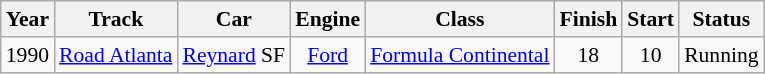<table class="wikitable" style="text-align:center; font-size:90%">
<tr>
<th>Year</th>
<th>Track</th>
<th>Car</th>
<th>Engine</th>
<th>Class</th>
<th>Finish</th>
<th>Start</th>
<th>Status</th>
</tr>
<tr>
<td>1990</td>
<td><a href='#'>Road Atlanta</a></td>
<td><a href='#'>Reynard</a> SF</td>
<td><a href='#'>Ford</a></td>
<td><a href='#'>Formula Continental</a></td>
<td>18</td>
<td>10</td>
<td>Running</td>
</tr>
</table>
